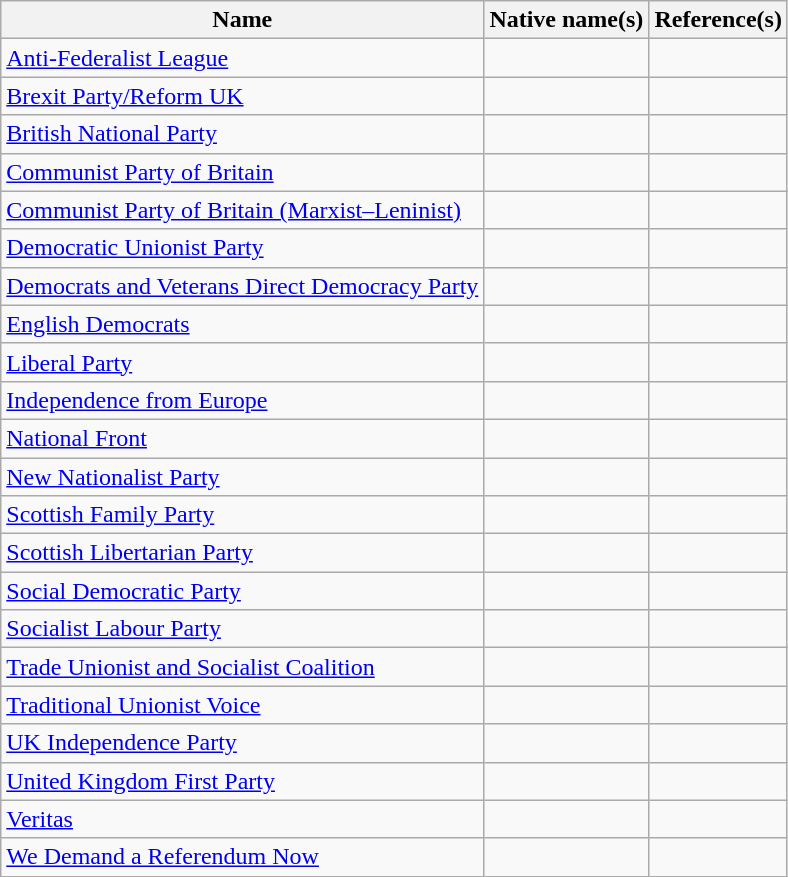<table class="wikitable">
<tr>
<th>Name</th>
<th>Native name(s)</th>
<th>Reference(s)</th>
</tr>
<tr>
<td><a href='#'>Anti-Federalist League</a></td>
<td></td>
<td></td>
</tr>
<tr>
<td><a href='#'>Brexit Party/Reform UK</a></td>
<td></td>
<td></td>
</tr>
<tr>
<td><a href='#'>British National Party</a></td>
<td></td>
<td></td>
</tr>
<tr>
<td><a href='#'>Communist Party of Britain</a></td>
<td></td>
<td></td>
</tr>
<tr>
<td><a href='#'>Communist Party of Britain (Marxist–Leninist)</a></td>
<td></td>
<td></td>
</tr>
<tr>
<td><a href='#'>Democratic Unionist Party</a></td>
<td></td>
<td></td>
</tr>
<tr>
<td><a href='#'>Democrats and Veterans Direct Democracy Party</a></td>
<td></td>
<td></td>
</tr>
<tr>
<td><a href='#'>English Democrats</a></td>
<td></td>
<td></td>
</tr>
<tr>
<td><a href='#'>Liberal Party</a></td>
<td></td>
<td></td>
</tr>
<tr>
<td><a href='#'>Independence from Europe</a></td>
<td></td>
<td></td>
</tr>
<tr>
<td><a href='#'>National Front</a></td>
<td></td>
<td></td>
</tr>
<tr>
<td><a href='#'>New Nationalist Party</a></td>
<td></td>
<td></td>
</tr>
<tr>
<td><a href='#'>Scottish Family Party</a></td>
<td></td>
<td></td>
</tr>
<tr>
<td><a href='#'>Scottish Libertarian Party</a></td>
<td></td>
<td></td>
</tr>
<tr>
<td><a href='#'>Social Democratic Party</a></td>
<td></td>
<td></td>
</tr>
<tr>
<td><a href='#'>Socialist Labour Party</a></td>
<td></td>
<td></td>
</tr>
<tr>
<td><a href='#'>Trade Unionist and Socialist Coalition</a></td>
<td></td>
<td></td>
</tr>
<tr>
<td><a href='#'>Traditional Unionist Voice</a></td>
<td></td>
<td></td>
</tr>
<tr>
<td><a href='#'>UK Independence Party</a></td>
<td></td>
<td></td>
</tr>
<tr>
<td><a href='#'>United Kingdom First Party</a></td>
<td></td>
<td></td>
</tr>
<tr>
<td><a href='#'>Veritas</a></td>
<td></td>
<td></td>
</tr>
<tr>
<td><a href='#'>We Demand a Referendum Now</a></td>
<td></td>
<td></td>
</tr>
</table>
